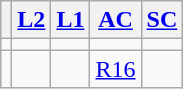<table class="wikitable" style="text-align:center;">
<tr>
<th></th>
<th><a href='#'>L2</a></th>
<th><a href='#'>L1</a></th>
<th><a href='#'>AC</a></th>
<th><a href='#'>SC</a></th>
</tr>
<tr>
<td></td>
<td></td>
<td><a href='#'></a></td>
<td></td>
<td></td>
</tr>
<tr>
<td></td>
<td><a href='#'></a></td>
<td></td>
<td><a href='#'>R16</a></td>
<td></td>
</tr>
</table>
